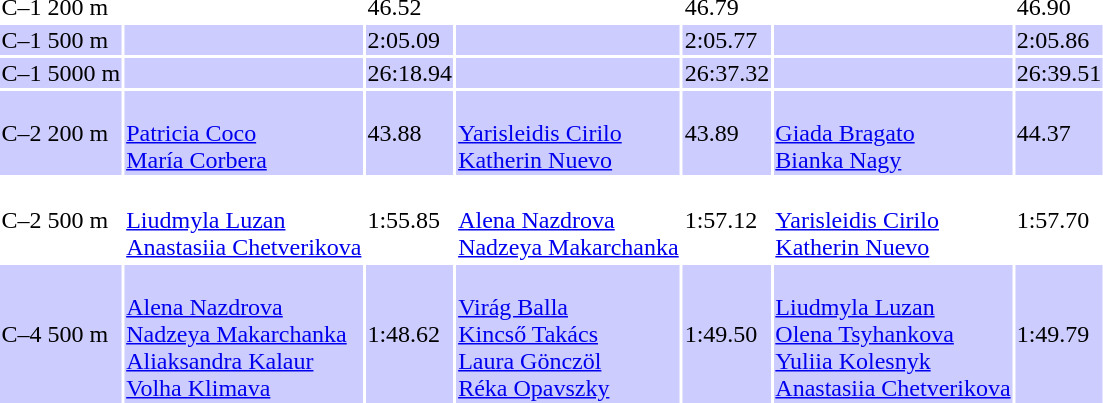<table>
<tr>
<td>C–1 200 m<br></td>
<td></td>
<td>46.52</td>
<td></td>
<td>46.79</td>
<td></td>
<td>46.90</td>
</tr>
<tr bgcolor=ccccff>
<td>C–1 500 m<br></td>
<td></td>
<td>2:05.09</td>
<td></td>
<td>2:05.77</td>
<td></td>
<td>2:05.86</td>
</tr>
<tr bgcolor=ccccff>
<td>C–1 5000 m<br></td>
<td></td>
<td>26:18.94</td>
<td></td>
<td>26:37.32</td>
<td></td>
<td>26:39.51</td>
</tr>
<tr bgcolor=ccccff>
<td>C–2 200 m<br></td>
<td><br><a href='#'>Patricia Coco</a><br><a href='#'>María Corbera</a></td>
<td>43.88</td>
<td><br><a href='#'>Yarisleidis Cirilo</a><br><a href='#'>Katherin Nuevo</a></td>
<td>43.89</td>
<td><br><a href='#'>Giada Bragato</a><br><a href='#'>Bianka Nagy</a></td>
<td>44.37</td>
</tr>
<tr>
<td>C–2 500 m<br></td>
<td><br><a href='#'>Liudmyla Luzan</a><br><a href='#'>Anastasiia Chetverikova</a></td>
<td>1:55.85</td>
<td><br><a href='#'>Alena Nazdrova</a><br><a href='#'>Nadzeya Makarchanka</a></td>
<td>1:57.12</td>
<td><br><a href='#'>Yarisleidis Cirilo</a><br><a href='#'>Katherin Nuevo</a></td>
<td>1:57.70</td>
</tr>
<tr bgcolor=ccccff>
<td>C–4 500 m<br></td>
<td><br><a href='#'>Alena Nazdrova</a><br><a href='#'>Nadzeya Makarchanka</a><br><a href='#'>Aliaksandra Kalaur</a><br><a href='#'>Volha Klimava</a></td>
<td>1:48.62</td>
<td><br><a href='#'>Virág Balla</a><br><a href='#'>Kincső Takács</a><br><a href='#'>Laura Gönczöl</a><br><a href='#'>Réka Opavszky</a></td>
<td>1:49.50</td>
<td><br><a href='#'>Liudmyla Luzan</a><br><a href='#'>Olena Tsyhankova</a><br><a href='#'>Yuliia Kolesnyk</a><br><a href='#'>Anastasiia Chetverikova</a></td>
<td>1:49.79</td>
</tr>
</table>
